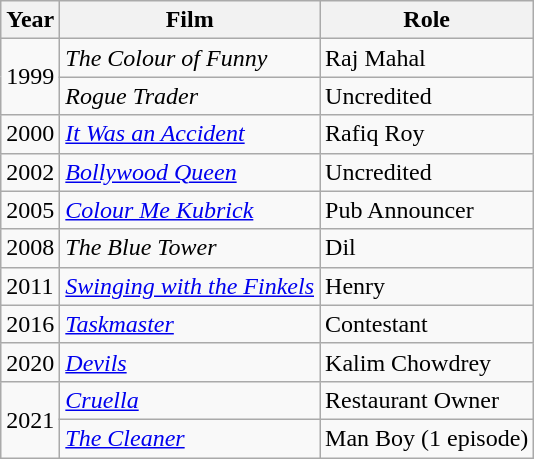<table class="wikitable sortable">
<tr>
<th>Year</th>
<th>Film</th>
<th>Role</th>
</tr>
<tr>
<td rowspan="2">1999</td>
<td><em>The Colour of Funny</em></td>
<td>Raj Mahal</td>
</tr>
<tr>
<td><em>Rogue Trader</em></td>
<td>Uncredited</td>
</tr>
<tr>
<td>2000</td>
<td><em><a href='#'>It Was an Accident</a></em></td>
<td>Rafiq Roy</td>
</tr>
<tr>
<td>2002</td>
<td><em><a href='#'>Bollywood Queen</a></em></td>
<td>Uncredited</td>
</tr>
<tr>
<td>2005</td>
<td><em><a href='#'>Colour Me Kubrick</a></em></td>
<td>Pub Announcer</td>
</tr>
<tr>
<td>2008</td>
<td><em>The Blue Tower</em></td>
<td>Dil</td>
</tr>
<tr>
<td>2011</td>
<td><em><a href='#'>Swinging with the Finkels</a></em></td>
<td>Henry</td>
</tr>
<tr>
<td>2016</td>
<td><em><a href='#'>Taskmaster</a></em></td>
<td>Contestant</td>
</tr>
<tr>
<td>2020</td>
<td><em><a href='#'>Devils</a></em></td>
<td>Kalim Chowdrey</td>
</tr>
<tr>
<td rowspan="2">2021</td>
<td><em><a href='#'>Cruella</a></em></td>
<td>Restaurant Owner</td>
</tr>
<tr>
<td><em><a href='#'>The Cleaner</a></em></td>
<td>Man Boy (1 episode)</td>
</tr>
</table>
